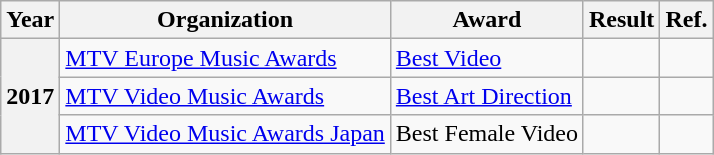<table class="wikitable plainrowheaders">
<tr align=center>
<th>Year</th>
<th>Organization</th>
<th>Award</th>
<th>Result</th>
<th>Ref.</th>
</tr>
<tr>
<th rowspan="3" scope="row">2017</th>
<td><a href='#'>MTV Europe Music Awards</a></td>
<td><a href='#'>Best Video</a></td>
<td></td>
<td rowspan="1" style="text-align:center;"></td>
</tr>
<tr>
<td><a href='#'>MTV Video Music Awards</a></td>
<td><a href='#'>Best Art Direction</a></td>
<td></td>
<td rowspan="1" align="center"></td>
</tr>
<tr>
<td><a href='#'>MTV Video Music Awards Japan</a></td>
<td>Best Female Video</td>
<td></td>
<td></td>
</tr>
</table>
